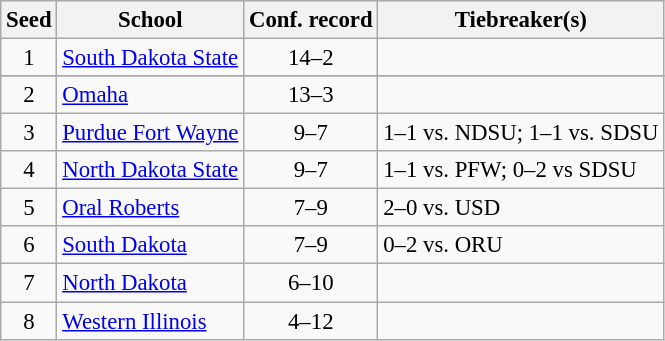<table class="wikitable" style="white-space:nowrap; font-size:95%;text-align:center">
<tr>
<th>Seed</th>
<th>School</th>
<th>Conf. record</th>
<th>Tiebreaker(s)</th>
</tr>
<tr>
<td>1</td>
<td align=left><a href='#'>South Dakota State</a></td>
<td>14–2</td>
<td></td>
</tr>
<tr>
</tr>
<tr>
<td>2</td>
<td align=left><a href='#'>Omaha</a></td>
<td>13–3</td>
<td></td>
</tr>
<tr>
<td>3</td>
<td align=left><a href='#'>Purdue Fort Wayne</a></td>
<td>9–7</td>
<td align=left>1–1 vs. NDSU; 1–1 vs. SDSU</td>
</tr>
<tr>
<td>4</td>
<td align=left><a href='#'>North Dakota State</a></td>
<td>9–7</td>
<td align=left>1–1 vs. PFW; 0–2 vs SDSU</td>
</tr>
<tr>
<td>5</td>
<td align=left><a href='#'>Oral Roberts</a></td>
<td>7–9</td>
<td align=left>2–0 vs. USD</td>
</tr>
<tr>
<td>6</td>
<td align=left><a href='#'>South Dakota</a></td>
<td>7–9</td>
<td align=left>0–2 vs. ORU</td>
</tr>
<tr>
<td>7</td>
<td align=left><a href='#'>North Dakota</a></td>
<td>6–10</td>
<td></td>
</tr>
<tr>
<td>8</td>
<td align=left><a href='#'>Western Illinois</a></td>
<td>4–12</td>
<td></td>
</tr>
</table>
